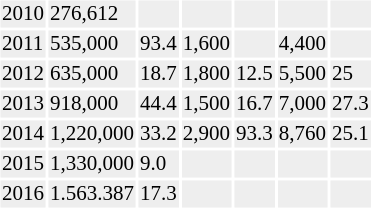<table class="toccolours sortable" style="padding:0.5em;font-size: 87.5%">
<tr>
<th></th>
<th></th>
<th></th>
<th></th>
<th></th>
<th></th>
<th></th>
</tr>
<tr style="background:#eee;">
<td>2010</td>
<td>276,612</td>
<td></td>
<td></td>
<td></td>
<td></td>
<td></td>
</tr>
<tr style="background:#eee;">
<td>2011</td>
<td>535,000</td>
<td> 93.4</td>
<td>1,600</td>
<td></td>
<td>4,400</td>
<td></td>
</tr>
<tr style="background:#eee;">
<td>2012</td>
<td>635,000</td>
<td> 18.7</td>
<td>1,800</td>
<td> 12.5</td>
<td>5,500</td>
<td> 25</td>
</tr>
<tr style="background:#eee;">
<td>2013</td>
<td>918,000</td>
<td> 44.4</td>
<td>1,500</td>
<td> 16.7</td>
<td>7,000</td>
<td> 27.3</td>
</tr>
<tr style="background:#eee;">
<td>2014</td>
<td>1,220,000</td>
<td> 33.2</td>
<td>2,900</td>
<td> 93.3</td>
<td>8,760</td>
<td> 25.1</td>
</tr>
<tr style="background:#eee;">
<td>2015</td>
<td>1,330,000</td>
<td> 9.0</td>
<td></td>
<td></td>
<td></td>
<td></td>
</tr>
<tr style="background:#eee;">
<td>2016</td>
<td>1.563.387</td>
<td> 17.3</td>
<td></td>
<td></td>
<td></td>
<td></td>
</tr>
</table>
